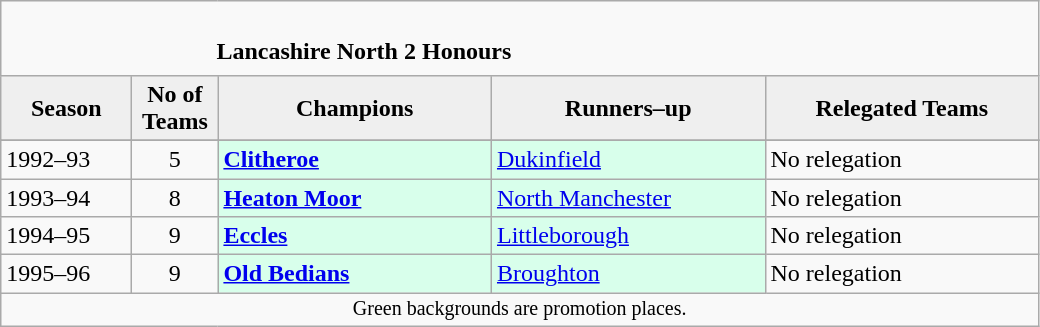<table class="wikitable" style="text-align: left;">
<tr>
<td colspan="11" cellpadding="0" cellspacing="0"><br><table border="0" style="width:100%;" cellpadding="0" cellspacing="0">
<tr>
<td style="width:20%; border:0;"></td>
<td style="border:0;"><strong>Lancashire North 2 Honours</strong></td>
<td style="width:20%; border:0;"></td>
</tr>
</table>
</td>
</tr>
<tr>
<th style="background:#efefef; width:80px;">Season</th>
<th style="background:#efefef; width:50px;">No of Teams</th>
<th style="background:#efefef; width:175px;">Champions</th>
<th style="background:#efefef; width:175px;">Runners–up</th>
<th style="background:#efefef; width:175px;">Relegated Teams</th>
</tr>
<tr align=left>
</tr>
<tr>
<td>1992–93</td>
<td style="text-align: center;">5</td>
<td style="background:#d8ffeb;"><strong><a href='#'>Clitheroe</a></strong></td>
<td style="background:#d8ffeb;"><a href='#'>Dukinfield</a></td>
<td>No relegation</td>
</tr>
<tr>
<td>1993–94</td>
<td style="text-align: center;">8</td>
<td style="background:#d8ffeb;"><strong><a href='#'>Heaton Moor</a></strong></td>
<td style="background:#d8ffeb;"><a href='#'>North Manchester</a></td>
<td>No relegation</td>
</tr>
<tr>
<td>1994–95</td>
<td style="text-align: center;">9</td>
<td style="background:#d8ffeb;"><strong><a href='#'>Eccles</a></strong></td>
<td style="background:#d8ffeb;"><a href='#'>Littleborough</a></td>
<td>No relegation</td>
</tr>
<tr>
<td>1995–96</td>
<td style="text-align: center;">9</td>
<td style="background:#d8ffeb;"><strong><a href='#'>Old Bedians</a></strong></td>
<td style="background:#d8ffeb;"><a href='#'>Broughton</a></td>
<td>No relegation</td>
</tr>
<tr>
<td colspan="15"  style="border:0; font-size:smaller; text-align:center;">Green backgrounds are promotion places.</td>
</tr>
</table>
